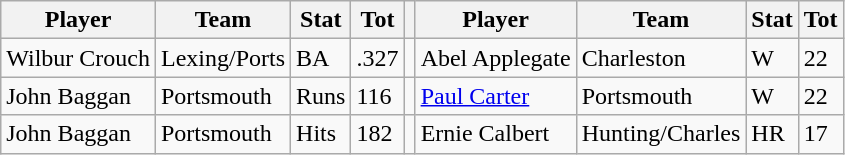<table class="wikitable">
<tr>
<th>Player</th>
<th>Team</th>
<th>Stat</th>
<th>Tot</th>
<th></th>
<th>Player</th>
<th>Team</th>
<th>Stat</th>
<th>Tot</th>
</tr>
<tr>
<td>Wilbur Crouch</td>
<td>Lexing/Ports</td>
<td>BA</td>
<td>.327</td>
<td></td>
<td>Abel Applegate</td>
<td>Charleston</td>
<td>W</td>
<td>22</td>
</tr>
<tr>
<td>John Baggan</td>
<td>Portsmouth</td>
<td>Runs</td>
<td>116</td>
<td></td>
<td><a href='#'>Paul Carter</a></td>
<td>Portsmouth</td>
<td>W</td>
<td>22</td>
</tr>
<tr>
<td>John Baggan</td>
<td>Portsmouth</td>
<td>Hits</td>
<td>182</td>
<td></td>
<td>Ernie Calbert</td>
<td>Hunting/Charles</td>
<td>HR</td>
<td>17</td>
</tr>
</table>
